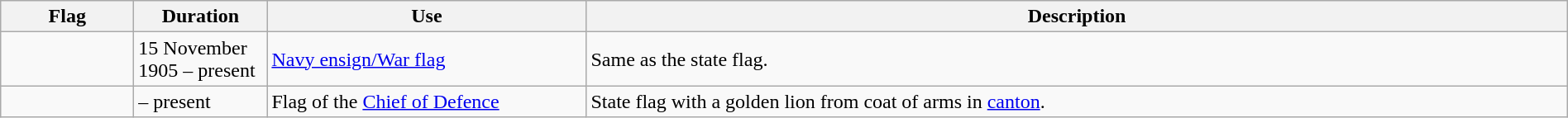<table class="wikitable" width="100%">
<tr>
<th style="width:100px;">Flag</th>
<th style="width:100px;">Duration</th>
<th style="width:250px;">Use</th>
<th style="min-width:250px">Description</th>
</tr>
<tr>
<td></td>
<td>15 November 1905 – present</td>
<td><a href='#'>Navy ensign/War flag</a></td>
<td>Same as the state flag.</td>
</tr>
<tr>
<td></td>
<td>– present</td>
<td>Flag of the <a href='#'>Chief of Defence</a></td>
<td>State flag with a golden lion from coat of arms in <a href='#'>canton</a>.</td>
</tr>
</table>
